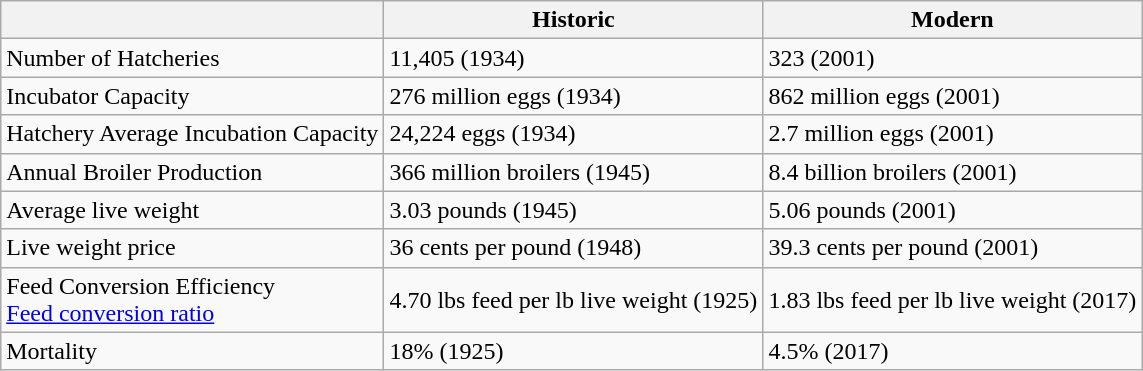<table class="wikitable">
<tr>
<th></th>
<th>Historic</th>
<th>Modern</th>
</tr>
<tr>
<td>Number of Hatcheries</td>
<td>11,405 (1934)</td>
<td>323 (2001)</td>
</tr>
<tr>
<td>Incubator Capacity</td>
<td>276 million eggs (1934)</td>
<td>862 million eggs (2001)</td>
</tr>
<tr>
<td>Hatchery Average Incubation Capacity</td>
<td>24,224 eggs (1934)</td>
<td>2.7 million eggs (2001)</td>
</tr>
<tr>
<td>Annual Broiler Production</td>
<td>366 million broilers (1945)</td>
<td>8.4 billion broilers (2001)</td>
</tr>
<tr>
<td>Average live weight</td>
<td>3.03 pounds (1945)</td>
<td>5.06 pounds (2001)</td>
</tr>
<tr>
<td>Live weight price</td>
<td>36 cents per pound (1948)</td>
<td>39.3 cents per pound (2001)</td>
</tr>
<tr>
<td>Feed Conversion Efficiency<br><a href='#'>Feed conversion ratio</a></td>
<td>4.70 lbs feed per lb live weight (1925)</td>
<td>1.83 lbs feed per lb live weight (2017)</td>
</tr>
<tr>
<td>Mortality</td>
<td>18% (1925)</td>
<td>4.5% (2017)</td>
</tr>
</table>
